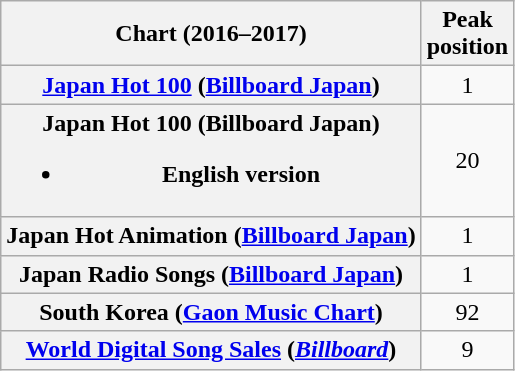<table class="wikitable plainrowheaders">
<tr>
<th>Chart (2016–2017)</th>
<th>Peak<br>position</th>
</tr>
<tr>
<th scope="row"><a href='#'>Japan Hot 100</a> (<a href='#'>Billboard Japan</a>)</th>
<td style="text-align:center;">1</td>
</tr>
<tr>
<th scope="row">Japan Hot 100 (Billboard Japan)<br><ul><li>English version</li></ul></th>
<td style="text-align:center;">20</td>
</tr>
<tr>
<th scope="row">Japan Hot Animation (<a href='#'>Billboard Japan</a>)</th>
<td style="text-align:center;">1</td>
</tr>
<tr>
<th scope="row">Japan Radio Songs (<a href='#'>Billboard Japan</a>)</th>
<td style="text-align:center;">1</td>
</tr>
<tr>
<th scope="row">South Korea (<a href='#'>Gaon Music Chart</a>)</th>
<td style="text-align:center;">92</td>
</tr>
<tr>
<th scope="row"><a href='#'>World Digital Song Sales</a> (<em><a href='#'>Billboard</a></em>)</th>
<td style="text-align:center;">9</td>
</tr>
</table>
